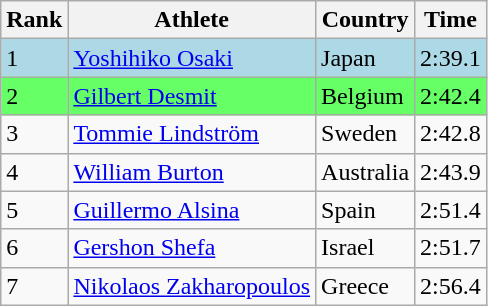<table class="wikitable">
<tr>
<th>Rank</th>
<th>Athlete</th>
<th>Country</th>
<th>Time</th>
</tr>
<tr bgcolor=lightblue>
<td>1</td>
<td><a href='#'>Yoshihiko Osaki</a></td>
<td>Japan</td>
<td>2:39.1</td>
</tr>
<tr bgcolor=66ff66>
<td>2</td>
<td><a href='#'>Gilbert Desmit</a></td>
<td>Belgium</td>
<td>2:42.4</td>
</tr>
<tr>
<td>3</td>
<td><a href='#'>Tommie Lindström</a></td>
<td>Sweden</td>
<td>2:42.8</td>
</tr>
<tr>
<td>4</td>
<td><a href='#'>William Burton</a></td>
<td>Australia</td>
<td>2:43.9</td>
</tr>
<tr>
<td>5</td>
<td><a href='#'>Guillermo Alsina</a></td>
<td>Spain</td>
<td>2:51.4</td>
</tr>
<tr>
<td>6</td>
<td><a href='#'>Gershon Shefa</a></td>
<td>Israel</td>
<td>2:51.7</td>
</tr>
<tr>
<td>7</td>
<td><a href='#'>Nikolaos Zakharopoulos</a></td>
<td>Greece</td>
<td>2:56.4</td>
</tr>
</table>
